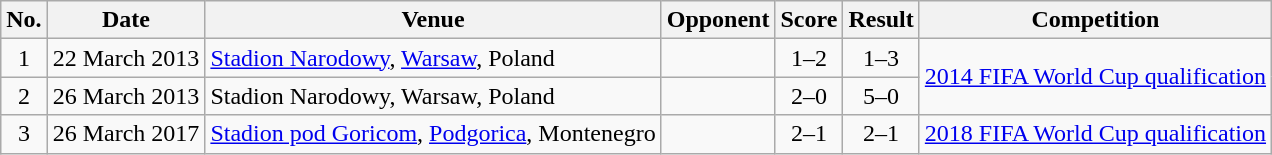<table class="wikitable">
<tr>
<th>No.</th>
<th>Date</th>
<th>Venue</th>
<th>Opponent</th>
<th>Score</th>
<th>Result</th>
<th>Competition</th>
</tr>
<tr>
<td align=center>1</td>
<td>22 March 2013</td>
<td><a href='#'>Stadion Narodowy</a>, <a href='#'>Warsaw</a>, Poland</td>
<td></td>
<td align=center>1–2</td>
<td align=center>1–3</td>
<td rowspan=2><a href='#'>2014 FIFA World Cup qualification</a></td>
</tr>
<tr>
<td align=center>2</td>
<td>26 March 2013</td>
<td>Stadion Narodowy, Warsaw, Poland</td>
<td></td>
<td align=center>2–0</td>
<td align=center>5–0</td>
</tr>
<tr>
<td align=center>3</td>
<td>26 March 2017</td>
<td><a href='#'>Stadion pod Goricom</a>, <a href='#'>Podgorica</a>, Montenegro</td>
<td></td>
<td align=center>2–1</td>
<td align=center>2–1</td>
<td><a href='#'>2018 FIFA World Cup qualification</a></td>
</tr>
</table>
